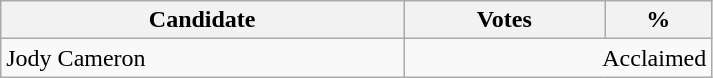<table style="width:475px;" class="wikitable">
<tr>
<th align="center">Candidate</th>
<th align="center">Votes</th>
<th align="center">%</th>
</tr>
<tr>
<td align="left">Jody Cameron</td>
<td align="right" colspan="2" align="center">Acclaimed</td>
</tr>
</table>
